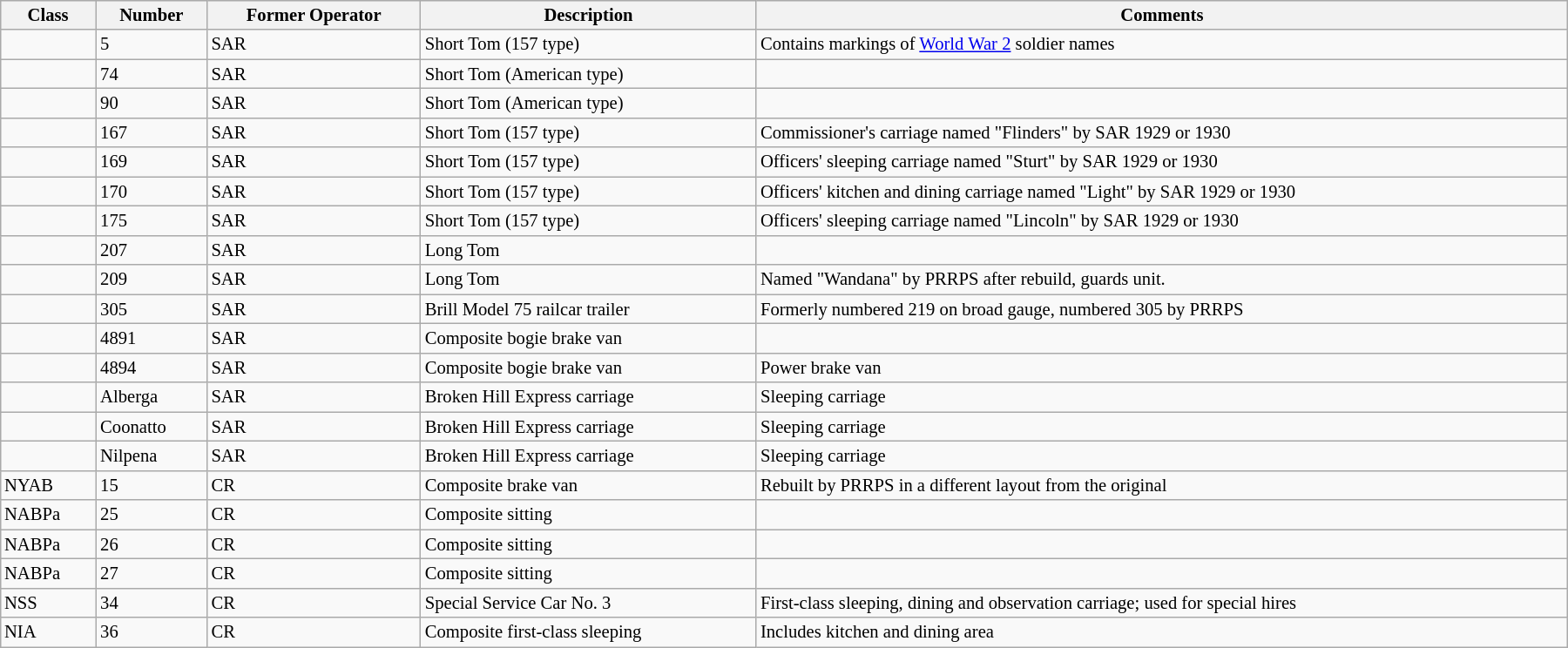<table class="wikitable sortable floatleft" border="1" style="width:95%; font-size: 86%; float:left; margin-left:2em; margin-right:2em; margin-bottom:2em">
<tr>
<th>Class</th>
<th>Number</th>
<th>Former Operator</th>
<th>Description</th>
<th>Comments</th>
</tr>
<tr>
<td></td>
<td>5</td>
<td>SAR</td>
<td>Short Tom (157 type)</td>
<td>Contains markings of <a href='#'>World War 2</a> soldier names</td>
</tr>
<tr>
<td></td>
<td>74</td>
<td>SAR</td>
<td>Short Tom (American type)</td>
<td></td>
</tr>
<tr>
<td></td>
<td>90</td>
<td>SAR</td>
<td>Short Tom (American type)</td>
<td></td>
</tr>
<tr>
<td></td>
<td>167</td>
<td>SAR</td>
<td>Short Tom (157 type)</td>
<td>Commissioner's carriage named "Flinders" by SAR 1929 or 1930</td>
</tr>
<tr>
<td></td>
<td>169</td>
<td>SAR</td>
<td>Short Tom (157 type)</td>
<td>Officers' sleeping carriage named "Sturt" by SAR 1929 or 1930</td>
</tr>
<tr>
<td></td>
<td>170</td>
<td>SAR</td>
<td>Short Tom (157 type)</td>
<td>Officers' kitchen and dining carriage named "Light" by SAR 1929 or 1930</td>
</tr>
<tr>
<td></td>
<td>175</td>
<td>SAR</td>
<td>Short Tom (157 type)</td>
<td>Officers' sleeping carriage named "Lincoln" by SAR 1929 or 1930</td>
</tr>
<tr>
<td></td>
<td>207</td>
<td>SAR</td>
<td>Long Tom</td>
<td></td>
</tr>
<tr>
<td></td>
<td>209</td>
<td>SAR</td>
<td>Long Tom</td>
<td>Named "Wandana" by PRRPS after rebuild, guards unit.</td>
</tr>
<tr>
<td></td>
<td>305</td>
<td>SAR</td>
<td>Brill Model 75 railcar trailer</td>
<td>Formerly numbered 219 on broad gauge, numbered 305 by PRRPS</td>
</tr>
<tr>
<td></td>
<td>4891</td>
<td>SAR</td>
<td>Composite bogie brake van</td>
<td></td>
</tr>
<tr>
<td></td>
<td>4894</td>
<td>SAR</td>
<td>Composite bogie brake van</td>
<td>Power brake van</td>
</tr>
<tr>
<td></td>
<td>Alberga</td>
<td>SAR</td>
<td>Broken Hill Express carriage</td>
<td>Sleeping carriage</td>
</tr>
<tr>
<td></td>
<td>Coonatto</td>
<td>SAR</td>
<td>Broken Hill Express carriage</td>
<td>Sleeping carriage</td>
</tr>
<tr>
<td></td>
<td>Nilpena</td>
<td>SAR</td>
<td>Broken Hill Express carriage</td>
<td>Sleeping carriage</td>
</tr>
<tr>
<td>NYAB</td>
<td>15</td>
<td>CR</td>
<td>Composite brake van</td>
<td>Rebuilt by PRRPS in a different layout from the original</td>
</tr>
<tr>
<td>NABPa</td>
<td>25</td>
<td>CR</td>
<td>Composite sitting</td>
<td></td>
</tr>
<tr>
<td>NABPa</td>
<td>26</td>
<td>CR</td>
<td>Composite sitting</td>
<td></td>
</tr>
<tr>
<td>NABPa</td>
<td>27</td>
<td>CR</td>
<td>Composite sitting</td>
<td></td>
</tr>
<tr>
<td>NSS</td>
<td>34</td>
<td>CR</td>
<td>Special Service Car No. 3</td>
<td>First-class sleeping, dining and observation carriage; used for special hires</td>
</tr>
<tr>
<td>NIA</td>
<td>36</td>
<td>CR</td>
<td>Composite first-class sleeping</td>
<td>Includes kitchen and dining area</td>
</tr>
</table>
